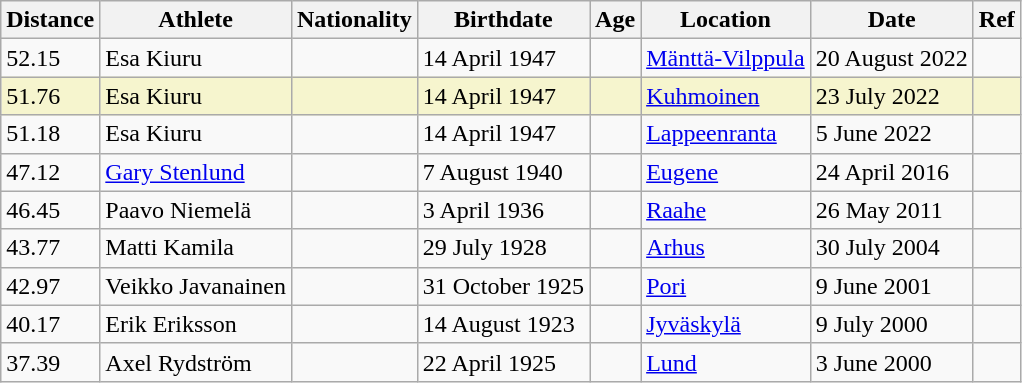<table class="wikitable">
<tr>
<th>Distance</th>
<th>Athlete</th>
<th>Nationality</th>
<th>Birthdate</th>
<th>Age</th>
<th>Location</th>
<th>Date</th>
<th>Ref</th>
</tr>
<tr>
<td>52.15</td>
<td>Esa Kiuru</td>
<td></td>
<td>14 April 1947</td>
<td></td>
<td><a href='#'>Mänttä-Vilppula</a></td>
<td>20 August 2022</td>
<td></td>
</tr>
<tr bgcolor=#f6F5CE>
<td>51.76</td>
<td>Esa Kiuru</td>
<td></td>
<td>14 April 1947</td>
<td></td>
<td><a href='#'>Kuhmoinen</a></td>
<td>23 July 2022</td>
<td></td>
</tr>
<tr>
<td>51.18</td>
<td>Esa Kiuru</td>
<td></td>
<td>14 April 1947</td>
<td></td>
<td><a href='#'>Lappeenranta</a></td>
<td>5 June 2022</td>
<td></td>
</tr>
<tr>
<td>47.12</td>
<td><a href='#'>Gary Stenlund</a></td>
<td></td>
<td>7 August 1940</td>
<td></td>
<td><a href='#'>Eugene</a></td>
<td>24 April 2016</td>
<td></td>
</tr>
<tr>
<td>46.45</td>
<td>Paavo Niemelä</td>
<td></td>
<td>3 April 1936</td>
<td></td>
<td><a href='#'>Raahe</a></td>
<td>26 May 2011</td>
<td></td>
</tr>
<tr>
<td>43.77</td>
<td>Matti Kamila</td>
<td></td>
<td>29 July 1928</td>
<td></td>
<td><a href='#'>Arhus</a></td>
<td>30 July 2004</td>
<td></td>
</tr>
<tr>
<td>42.97</td>
<td>Veikko Javanainen</td>
<td></td>
<td>31 October 1925</td>
<td></td>
<td><a href='#'>Pori</a></td>
<td>9 June 2001</td>
<td></td>
</tr>
<tr>
<td>40.17</td>
<td>Erik Eriksson</td>
<td></td>
<td>14 August 1923</td>
<td></td>
<td><a href='#'>Jyväskylä</a></td>
<td>9 July 2000</td>
<td></td>
</tr>
<tr>
<td>37.39</td>
<td>Axel Rydström</td>
<td></td>
<td>22 April 1925</td>
<td></td>
<td><a href='#'>Lund</a></td>
<td>3 June 2000</td>
<td></td>
</tr>
</table>
